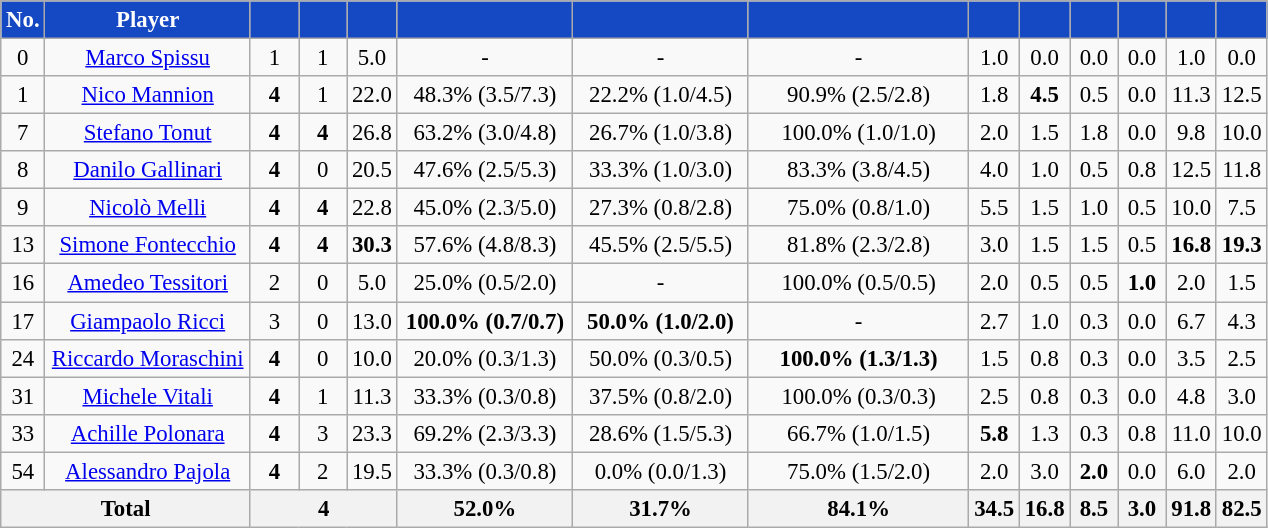<table class="wikitable sortable" style="text-align:center; font-size:95%">
<tr>
<th style="background: #1549C3; color:#ffffff" scope="col">No.</th>
<th style="background: #1549C3; color:#ffffff" scope="col" width="130">Player</th>
<th style="background: #1549C3; color:#ffffff" scope="col" width="25px"></th>
<th style="background: #1549C3; color:#ffffff" scope="col" width="25px"></th>
<th style="background: #1549C3; color:#ffffff" scope="col" width="25px"></th>
<th style="background: #1549C3; color:#ffffff" scope="col" width="110px"></th>
<th style="background: #1549C3; color:#ffffff" scope="col" width="110px"></th>
<th style="background: #1549C3; color:#ffffff" scope="col" width="140px"></th>
<th style="background: #1549C3; color:#ffffff" scope="col" width="25px"></th>
<th style="background: #1549C3; color:#ffffff" scope="col" width="25px"></th>
<th style="background: #1549C3; color:#ffffff" scope="col" width="25px"></th>
<th style="background: #1549C3; color:#ffffff" scope="col" width="25px"></th>
<th style="background: #1549C3; color:#ffffff" scope="col" width="25px"></th>
<th style="background: #1549C3; color:#ffffff" scope="col" width="25px"></th>
</tr>
<tr>
<td>0</td>
<td><a href='#'>Marco Spissu</a></td>
<td>1</td>
<td>1</td>
<td>5.0</td>
<td>-</td>
<td>-</td>
<td>-</td>
<td>1.0</td>
<td>0.0</td>
<td>0.0</td>
<td>0.0</td>
<td>1.0</td>
<td>0.0</td>
</tr>
<tr>
<td>1</td>
<td><a href='#'>Nico Mannion</a></td>
<td><strong>4</strong></td>
<td>1</td>
<td>22.0</td>
<td>48.3% (3.5/7.3)</td>
<td>22.2% (1.0/4.5)</td>
<td>90.9% (2.5/2.8)</td>
<td>1.8</td>
<td><strong>4.5</strong></td>
<td>0.5</td>
<td>0.0</td>
<td>11.3</td>
<td>12.5</td>
</tr>
<tr>
<td>7</td>
<td><a href='#'>Stefano Tonut</a></td>
<td><strong>4</strong></td>
<td><strong>4</strong></td>
<td>26.8</td>
<td>63.2% (3.0/4.8)</td>
<td>26.7% (1.0/3.8)</td>
<td>100.0% (1.0/1.0)</td>
<td>2.0</td>
<td>1.5</td>
<td>1.8</td>
<td>0.0</td>
<td>9.8</td>
<td>10.0</td>
</tr>
<tr>
<td>8</td>
<td><a href='#'>Danilo Gallinari</a></td>
<td><strong>4</strong></td>
<td>0</td>
<td>20.5</td>
<td>47.6% (2.5/5.3)</td>
<td>33.3% (1.0/3.0)</td>
<td>83.3% (3.8/4.5)</td>
<td>4.0</td>
<td>1.0</td>
<td>0.5</td>
<td>0.8</td>
<td>12.5</td>
<td>11.8</td>
</tr>
<tr>
<td>9</td>
<td><a href='#'>Nicolò Melli</a></td>
<td><strong>4</strong></td>
<td><strong>4</strong></td>
<td>22.8</td>
<td>45.0% (2.3/5.0)</td>
<td>27.3% (0.8/2.8)</td>
<td>75.0% (0.8/1.0)</td>
<td>5.5</td>
<td>1.5</td>
<td>1.0</td>
<td>0.5</td>
<td>10.0</td>
<td>7.5</td>
</tr>
<tr>
<td>13</td>
<td><a href='#'>Simone Fontecchio</a></td>
<td><strong>4</strong></td>
<td><strong>4</strong></td>
<td><strong>30.3</strong></td>
<td>57.6% (4.8/8.3)</td>
<td>45.5% (2.5/5.5)</td>
<td>81.8% (2.3/2.8)</td>
<td>3.0</td>
<td>1.5</td>
<td>1.5</td>
<td>0.5</td>
<td><strong>16.8</strong></td>
<td><strong>19.3</strong></td>
</tr>
<tr>
<td>16</td>
<td><a href='#'>Amedeo Tessitori</a></td>
<td>2</td>
<td>0</td>
<td>5.0</td>
<td>25.0% (0.5/2.0)</td>
<td>-</td>
<td>100.0% (0.5/0.5)</td>
<td>2.0</td>
<td>0.5</td>
<td>0.5</td>
<td><strong>1.0</strong></td>
<td>2.0</td>
<td>1.5</td>
</tr>
<tr>
<td>17</td>
<td><a href='#'>Giampaolo Ricci</a></td>
<td>3</td>
<td>0</td>
<td>13.0</td>
<td><strong>100.0% (0.7/0.7)</strong></td>
<td><strong>50.0% (1.0/2.0)</strong></td>
<td>-</td>
<td>2.7</td>
<td>1.0</td>
<td>0.3</td>
<td>0.0</td>
<td>6.7</td>
<td>4.3</td>
</tr>
<tr>
<td>24</td>
<td><a href='#'>Riccardo Moraschini</a></td>
<td><strong>4</strong></td>
<td>0</td>
<td>10.0</td>
<td>20.0% (0.3/1.3)</td>
<td>50.0% (0.3/0.5)</td>
<td><strong>100.0% (1.3/1.3)</strong></td>
<td>1.5</td>
<td>0.8</td>
<td>0.3</td>
<td>0.0</td>
<td>3.5</td>
<td>2.5</td>
</tr>
<tr>
<td>31</td>
<td><a href='#'>Michele Vitali</a></td>
<td><strong>4</strong></td>
<td>1</td>
<td>11.3</td>
<td>33.3% (0.3/0.8)</td>
<td>37.5% (0.8/2.0)</td>
<td>100.0% (0.3/0.3)</td>
<td>2.5</td>
<td>0.8</td>
<td>0.3</td>
<td>0.0</td>
<td>4.8</td>
<td>3.0</td>
</tr>
<tr>
<td>33</td>
<td><a href='#'>Achille Polonara</a></td>
<td><strong>4</strong></td>
<td>3</td>
<td>23.3</td>
<td>69.2% (2.3/3.3)</td>
<td>28.6% (1.5/5.3)</td>
<td>66.7% (1.0/1.5)</td>
<td><strong>5.8</strong></td>
<td>1.3</td>
<td>0.3</td>
<td>0.8</td>
<td>11.0</td>
<td>10.0</td>
</tr>
<tr>
<td>54</td>
<td><a href='#'>Alessandro Pajola</a></td>
<td><strong>4</strong></td>
<td>2</td>
<td>19.5</td>
<td>33.3% (0.3/0.8)</td>
<td>0.0% (0.0/1.3)</td>
<td>75.0% (1.5/2.0)</td>
<td>2.0</td>
<td>3.0</td>
<td><strong>2.0</strong></td>
<td>0.0</td>
<td>6.0</td>
<td>2.0</td>
</tr>
<tr class="sortbottom">
<th colspan=2>Total</th>
<th colspan=3>4</th>
<th>52.0%</th>
<th>31.7%</th>
<th>84.1%</th>
<th>34.5</th>
<th>16.8</th>
<th>8.5</th>
<th>3.0</th>
<th>91.8</th>
<th>82.5</th>
</tr>
</table>
